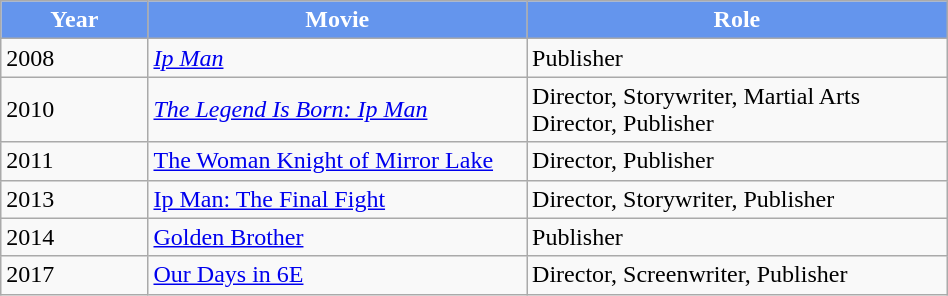<table class="wikitable" width="50%">
<tr style="background:cornflowerblue; color:white" align=center>
<td style="width:7%"><strong>Year</strong></td>
<td style="width:18%"><strong>Movie</strong></td>
<td style="width:20%"><strong>Role</strong></td>
</tr>
<tr>
<td>2008</td>
<td><em><a href='#'>Ip Man</a></em></td>
<td>Publisher</td>
</tr>
<tr>
<td>2010</td>
<td><em><a href='#'>The Legend Is Born: Ip Man</a></td>
<td>Director, Storywriter, Martial Arts Director, Publisher</td>
</tr>
<tr>
<td>2011</td>
<td></em><a href='#'>The Woman Knight of Mirror Lake</a><em></td>
<td>Director, Publisher</td>
</tr>
<tr>
<td>2013</td>
<td></em><a href='#'>Ip Man: The Final Fight</a><em></td>
<td>Director, Storywriter, Publisher</td>
</tr>
<tr>
<td>2014</td>
<td></em><a href='#'>Golden Brother</a><em></td>
<td>Publisher</td>
</tr>
<tr>
<td>2017</td>
<td></em><a href='#'>Our Days in 6E</a><em></td>
<td>Director, Screenwriter, Publisher</td>
</tr>
</table>
